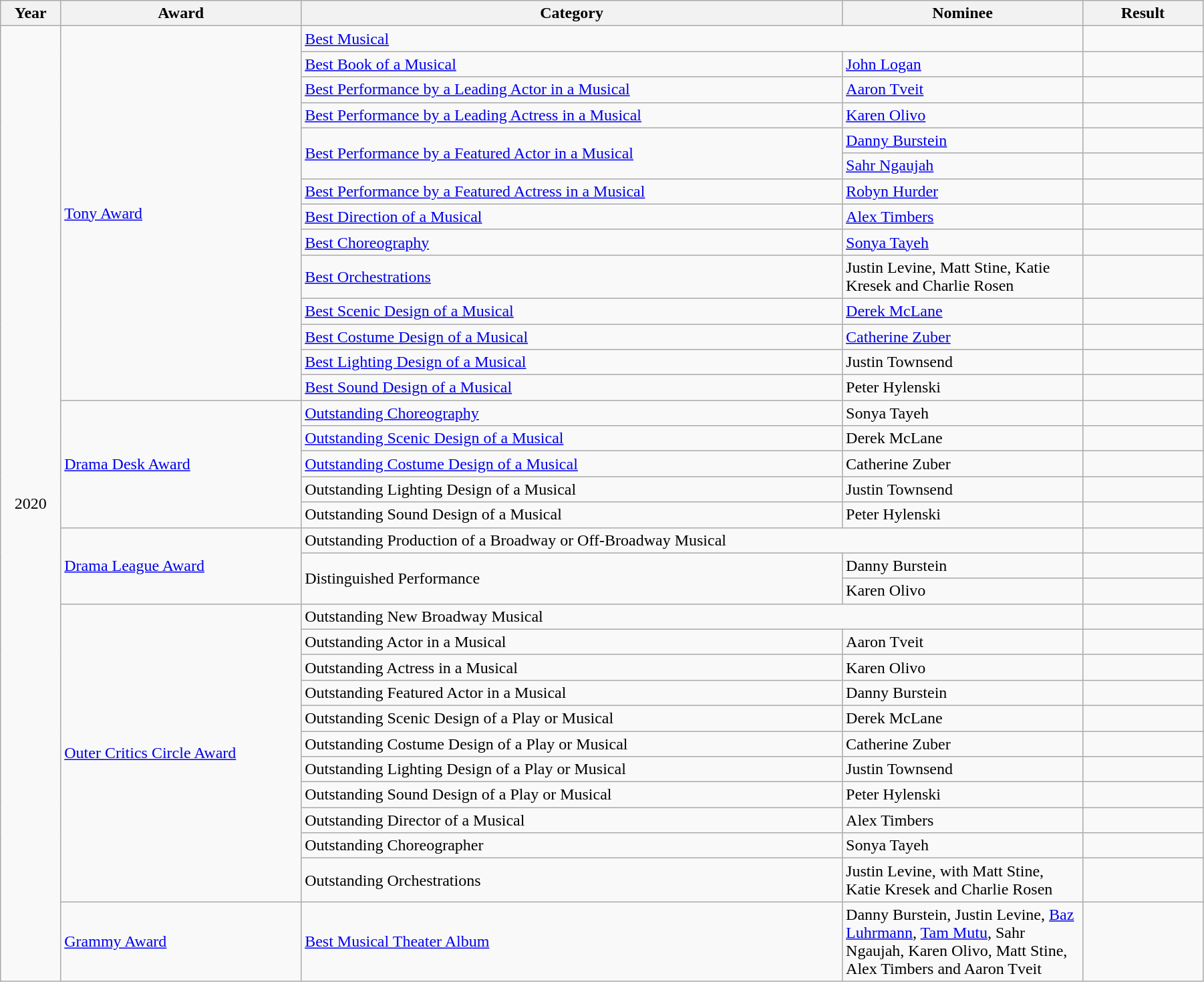<table class="wikitable" width="95%">
<tr>
<th width="5%">Year</th>
<th width="20%">Award</th>
<th width="45%">Category</th>
<th width="20%">Nominee</th>
<th width="10%">Result</th>
</tr>
<tr>
<td rowspan="34" style="text-align:center;">2020</td>
<td rowspan="14"><a href='#'>Tony Award</a></td>
<td colspan="2"><a href='#'>Best Musical</a></td>
<td></td>
</tr>
<tr>
<td><a href='#'>Best Book of a Musical</a></td>
<td><a href='#'>John Logan</a></td>
<td></td>
</tr>
<tr>
<td><a href='#'>Best Performance by a Leading Actor in a Musical</a></td>
<td><a href='#'>Aaron Tveit</a></td>
<td></td>
</tr>
<tr>
<td><a href='#'>Best Performance by a Leading Actress in a Musical</a></td>
<td><a href='#'>Karen Olivo</a></td>
<td></td>
</tr>
<tr>
<td rowspan="2"><a href='#'>Best Performance by a Featured Actor in a Musical</a></td>
<td><a href='#'>Danny Burstein</a></td>
<td></td>
</tr>
<tr>
<td><a href='#'>Sahr Ngaujah</a></td>
<td></td>
</tr>
<tr>
<td><a href='#'>Best Performance by a Featured Actress in a Musical</a></td>
<td><a href='#'>Robyn Hurder</a></td>
<td></td>
</tr>
<tr>
<td><a href='#'>Best Direction of a Musical</a></td>
<td><a href='#'>Alex Timbers</a></td>
<td></td>
</tr>
<tr>
<td><a href='#'>Best Choreography</a></td>
<td><a href='#'>Sonya Tayeh</a></td>
<td></td>
</tr>
<tr>
<td><a href='#'>Best Orchestrations</a></td>
<td>Justin Levine, Matt Stine, Katie Kresek and Charlie Rosen</td>
<td></td>
</tr>
<tr>
<td><a href='#'>Best Scenic Design of a Musical</a></td>
<td><a href='#'>Derek McLane</a></td>
<td></td>
</tr>
<tr>
<td><a href='#'>Best Costume Design of a Musical</a></td>
<td><a href='#'>Catherine Zuber</a></td>
<td></td>
</tr>
<tr>
<td><a href='#'>Best Lighting Design of a Musical</a></td>
<td>Justin Townsend</td>
<td></td>
</tr>
<tr>
<td><a href='#'>Best Sound Design of a Musical</a></td>
<td>Peter Hylenski</td>
<td></td>
</tr>
<tr>
<td rowspan="5"><a href='#'>Drama Desk Award</a></td>
<td><a href='#'>Outstanding Choreography</a></td>
<td>Sonya Tayeh</td>
<td></td>
</tr>
<tr>
<td><a href='#'>Outstanding Scenic Design of a Musical</a></td>
<td>Derek McLane</td>
<td></td>
</tr>
<tr>
<td><a href='#'>Outstanding Costume Design of a Musical</a></td>
<td>Catherine Zuber</td>
<td></td>
</tr>
<tr>
<td>Outstanding Lighting Design of a Musical</td>
<td>Justin Townsend</td>
<td></td>
</tr>
<tr>
<td>Outstanding Sound Design of a Musical</td>
<td>Peter Hylenski</td>
<td></td>
</tr>
<tr>
<td rowspan="3"><a href='#'>Drama League Award</a></td>
<td colspan="2">Outstanding Production of a Broadway or Off-Broadway Musical</td>
<td></td>
</tr>
<tr>
<td rowspan="2">Distinguished Performance</td>
<td>Danny Burstein</td>
<td></td>
</tr>
<tr>
<td>Karen Olivo</td>
<td></td>
</tr>
<tr>
<td rowspan="11"><a href='#'>Outer Critics Circle Award</a></td>
<td colspan="2">Outstanding New Broadway Musical</td>
<td></td>
</tr>
<tr>
<td>Outstanding Actor in a Musical</td>
<td>Aaron Tveit</td>
<td></td>
</tr>
<tr>
<td>Outstanding Actress in a Musical</td>
<td>Karen Olivo</td>
<td></td>
</tr>
<tr>
<td>Outstanding Featured Actor in a Musical</td>
<td>Danny Burstein</td>
<td></td>
</tr>
<tr>
<td>Outstanding Scenic Design of a Play or Musical</td>
<td>Derek McLane</td>
<td></td>
</tr>
<tr>
<td>Outstanding Costume Design of a Play or Musical</td>
<td>Catherine Zuber</td>
<td></td>
</tr>
<tr>
<td>Outstanding Lighting Design of a Play or Musical</td>
<td>Justin Townsend</td>
<td></td>
</tr>
<tr>
<td>Outstanding Sound Design of a Play or Musical</td>
<td>Peter Hylenski</td>
<td></td>
</tr>
<tr>
<td>Outstanding Director of a Musical</td>
<td>Alex Timbers</td>
<td></td>
</tr>
<tr>
<td>Outstanding Choreographer</td>
<td>Sonya Tayeh</td>
<td></td>
</tr>
<tr>
<td>Outstanding Orchestrations</td>
<td>Justin Levine, with Matt Stine, Katie Kresek and Charlie Rosen</td>
<td></td>
</tr>
<tr>
<td><a href='#'>Grammy Award</a></td>
<td><a href='#'>Best Musical Theater Album</a></td>
<td>Danny Burstein, Justin Levine, <a href='#'>Baz Luhrmann</a>, <a href='#'>Tam Mutu</a>, Sahr Ngaujah, Karen Olivo, Matt Stine, Alex Timbers and Aaron Tveit</td>
<td></td>
</tr>
</table>
